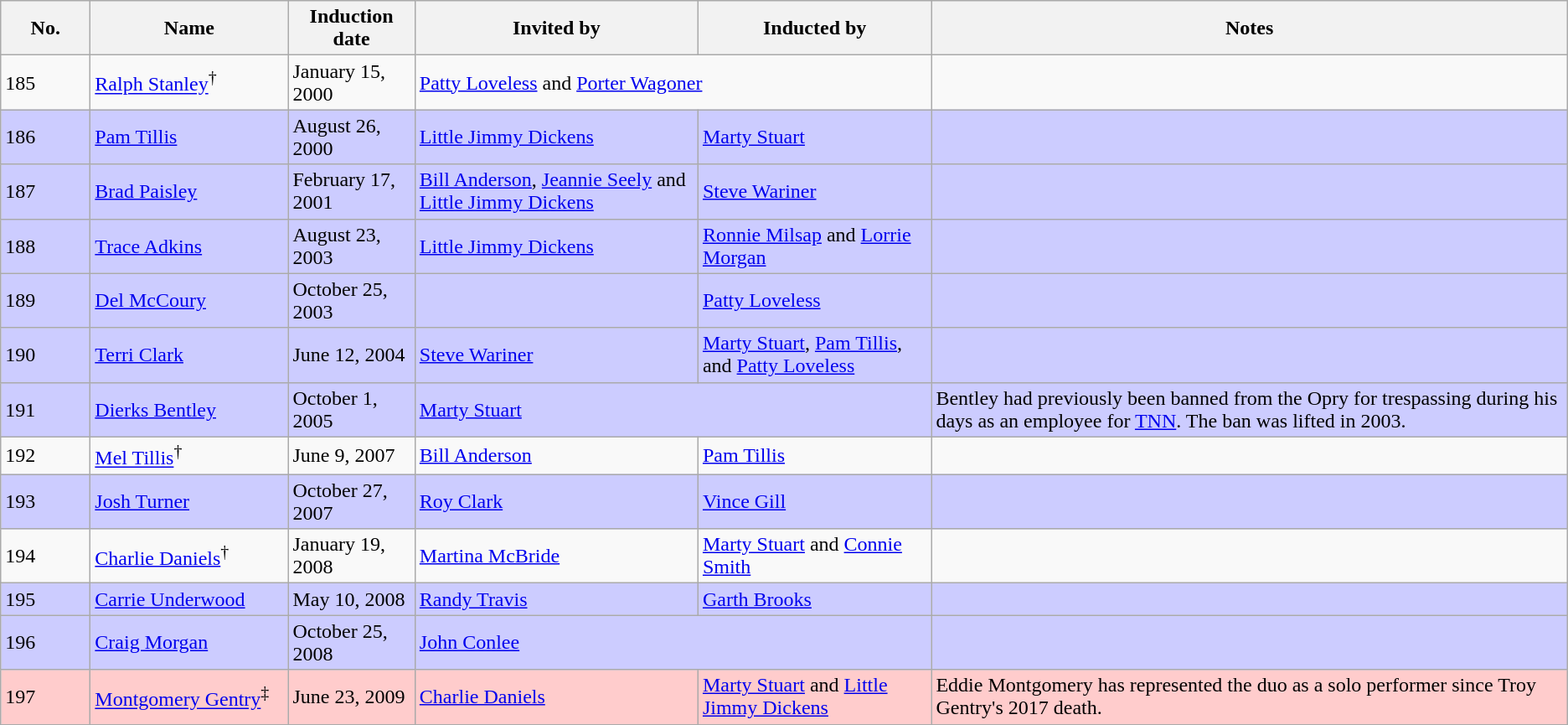<table class="wikitable sortable">
<tr>
<th scope="col" style="width:4em;">No.</th>
<th scope="col" style="width:150px;">Name</th>
<th scope="col" class="unsortable" >Induction date</th>
<th scope="col" class="unsortable">Invited by</th>
<th scope="col" class="unsortable">Inducted by</th>
<th scope="col" class="unsortable">Notes</th>
</tr>
<tr>
<td>185</td>
<td><a href='#'>Ralph Stanley</a><sup>†</sup></td>
<td>January 15, 2000</td>
<td colspan=2><a href='#'>Patty Loveless</a> and <a href='#'>Porter Wagoner</a></td>
<td></td>
</tr>
<tr style="background:#ccccff">
<td>186</td>
<td><a href='#'>Pam Tillis</a></td>
<td>August 26, 2000</td>
<td><a href='#'>Little Jimmy Dickens</a></td>
<td><a href='#'>Marty Stuart</a></td>
<td></td>
</tr>
<tr style="background:#ccccff">
<td>187</td>
<td><a href='#'>Brad Paisley</a></td>
<td>February 17, 2001</td>
<td><a href='#'>Bill Anderson</a>, <a href='#'>Jeannie Seely</a> and <a href='#'>Little Jimmy Dickens</a></td>
<td><a href='#'>Steve Wariner</a></td>
<td></td>
</tr>
<tr style="background:#ccccff">
<td>188</td>
<td><a href='#'>Trace Adkins</a></td>
<td>August 23, 2003</td>
<td><a href='#'>Little Jimmy Dickens</a></td>
<td><a href='#'>Ronnie Milsap</a> and <a href='#'>Lorrie Morgan</a></td>
<td></td>
</tr>
<tr style="background:#ccccff">
<td>189</td>
<td><a href='#'>Del McCoury</a></td>
<td>October 25, 2003</td>
<td></td>
<td><a href='#'>Patty Loveless</a></td>
<td></td>
</tr>
<tr style="background:#ccccff">
<td>190</td>
<td><a href='#'>Terri Clark</a></td>
<td>June 12, 2004</td>
<td><a href='#'>Steve Wariner</a></td>
<td><a href='#'>Marty Stuart</a>, <a href='#'>Pam Tillis</a>, and <a href='#'>Patty Loveless</a></td>
<td></td>
</tr>
<tr style="background:#ccccff">
<td>191</td>
<td><a href='#'>Dierks Bentley</a></td>
<td>October 1, 2005</td>
<td colspan=2><a href='#'>Marty Stuart</a></td>
<td>Bentley had previously been banned from the Opry for trespassing during his days as an employee for <a href='#'>TNN</a>. The ban was lifted in 2003.</td>
</tr>
<tr>
<td>192</td>
<td><a href='#'>Mel Tillis</a><sup>†</sup></td>
<td>June 9, 2007</td>
<td><a href='#'>Bill Anderson</a></td>
<td><a href='#'>Pam Tillis</a></td>
<td></td>
</tr>
<tr style="background:#ccccff">
<td>193</td>
<td><a href='#'>Josh Turner</a></td>
<td>October 27, 2007</td>
<td><a href='#'>Roy Clark</a></td>
<td><a href='#'>Vince Gill</a></td>
<td></td>
</tr>
<tr>
<td>194</td>
<td><a href='#'>Charlie Daniels</a><sup>†</sup></td>
<td>January 19, 2008</td>
<td><a href='#'>Martina McBride</a></td>
<td><a href='#'>Marty Stuart</a> and <a href='#'>Connie Smith</a></td>
<td></td>
</tr>
<tr style="background:#ccccff">
<td>195</td>
<td><a href='#'>Carrie Underwood</a></td>
<td>May 10, 2008</td>
<td><a href='#'>Randy Travis</a></td>
<td><a href='#'>Garth Brooks</a></td>
<td></td>
</tr>
<tr style="background:#ccccff">
<td>196</td>
<td><a href='#'>Craig Morgan</a></td>
<td>October 25, 2008</td>
<td colspan=2><a href='#'>John Conlee</a></td>
<td></td>
</tr>
<tr style="background:#ffcccc">
<td>197</td>
<td><a href='#'>Montgomery Gentry</a><sup>‡</sup></td>
<td>June 23, 2009</td>
<td><a href='#'>Charlie Daniels</a></td>
<td><a href='#'>Marty Stuart</a> and <a href='#'>Little Jimmy Dickens</a></td>
<td>Eddie Montgomery has represented the duo as a solo performer since Troy Gentry's 2017 death.</td>
</tr>
<tr>
</tr>
</table>
